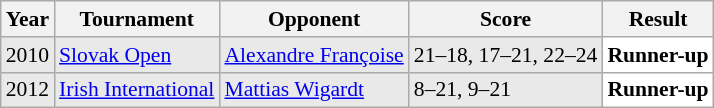<table class="sortable wikitable" style="font-size: 90%;">
<tr>
<th>Year</th>
<th>Tournament</th>
<th>Opponent</th>
<th>Score</th>
<th>Result</th>
</tr>
<tr style="background:#E9E9E9">
<td align="center">2010</td>
<td align="left"><a href='#'>Slovak Open</a></td>
<td align="left"> <a href='#'>Alexandre Françoise</a></td>
<td align="left">21–18, 17–21, 22–24</td>
<td style="text-align:left; background:white"> <strong>Runner-up</strong></td>
</tr>
<tr style="background:#E9E9E9">
<td align="center">2012</td>
<td align="left"><a href='#'>Irish International</a></td>
<td align="left"> <a href='#'>Mattias Wigardt</a></td>
<td align="left">8–21, 9–21</td>
<td style="text-align:left; background:white"> <strong>Runner-up</strong></td>
</tr>
</table>
